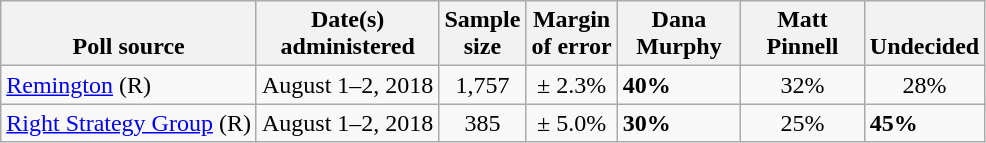<table class="wikitable">
<tr valign=bottom>
<th>Poll source</th>
<th>Date(s)<br>administered</th>
<th>Sample<br>size</th>
<th>Margin<br>of error</th>
<th style="width:75px;">Dana<br>Murphy</th>
<th style="width:75px;">Matt<br>Pinnell</th>
<th>Undecided</th>
</tr>
<tr>
<td><a href='#'>Remington</a> (R)</td>
<td align=center>August 1–2, 2018</td>
<td align=center>1,757</td>
<td align=center>± 2.3%</td>
<td><strong>40%</strong></td>
<td align=center>32%</td>
<td align=center>28%</td>
</tr>
<tr>
<td><a href='#'>Right Strategy Group</a> (R)</td>
<td align=center>August 1–2, 2018</td>
<td align=center>385</td>
<td align=center>± 5.0%</td>
<td><strong>30%</strong></td>
<td align=center>25%</td>
<td><strong>45%</strong></td>
</tr>
</table>
